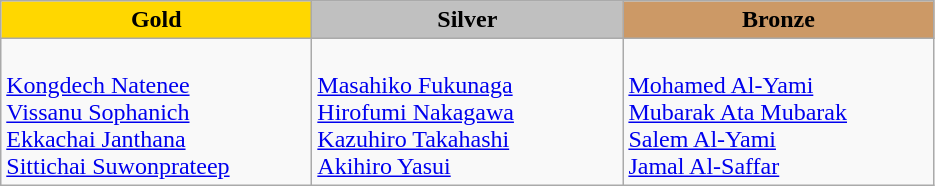<table class="wikitable" style="text-align:left">
<tr align="center">
<td width=200 bgcolor=gold><strong>Gold</strong></td>
<td width=200 bgcolor=silver><strong>Silver</strong></td>
<td width=200 bgcolor=CC9966><strong>Bronze</strong></td>
</tr>
<tr>
<td valign=top><em></em><br><a href='#'>Kongdech Natenee</a><br><a href='#'>Vissanu Sophanich</a><br><a href='#'>Ekkachai Janthana</a><br><a href='#'>Sittichai Suwonprateep</a></td>
<td valign=top><em></em><br><a href='#'>Masahiko Fukunaga</a><br><a href='#'>Hirofumi Nakagawa</a><br><a href='#'>Kazuhiro Takahashi</a><br><a href='#'>Akihiro Yasui</a></td>
<td valign=top><em></em><br><a href='#'>Mohamed Al-Yami</a><br><a href='#'>Mubarak Ata Mubarak</a><br><a href='#'>Salem Al-Yami</a><br><a href='#'>Jamal Al-Saffar</a></td>
</tr>
</table>
